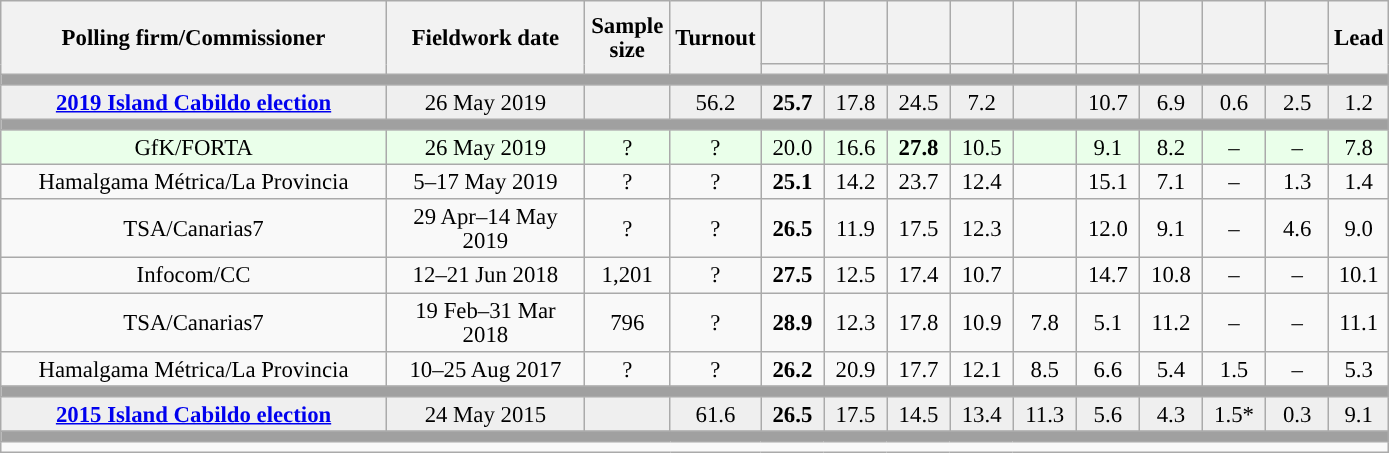<table class="wikitable collapsible collapsed" style="text-align:center; font-size:95%; line-height:16px;">
<tr style="height:42px;">
<th style="width:250px;" rowspan="2">Polling firm/Commissioner</th>
<th style="width:125px;" rowspan="2">Fieldwork date</th>
<th style="width:50px;" rowspan="2">Sample size</th>
<th style="width:45px;" rowspan="2">Turnout</th>
<th style="width:35px;"></th>
<th style="width:35px;"></th>
<th style="width:35px;"></th>
<th style="width:35px;"></th>
<th style="width:35px;"></th>
<th style="width:35px;"></th>
<th style="width:35px;"></th>
<th style="width:35px;"></th>
<th style="width:35px;"></th>
<th style="width:30px;" rowspan="2">Lead</th>
</tr>
<tr>
<th style="color:inherit;background:"></th>
<th style="color:inherit;background:"></th>
<th style="color:inherit;background:"></th>
<th style="color:inherit;background:"></th>
<th style="color:inherit;background:"></th>
<th style="color:inherit;background:"></th>
<th style="color:inherit;background:"></th>
<th style="color:inherit;background:"></th>
<th style="color:inherit;background:"></th>
</tr>
<tr>
<td colspan="14" style="background:#A0A0A0"></td>
</tr>
<tr style="background:#EFEFEF;">
<td><strong><a href='#'>2019 Island Cabildo election</a></strong></td>
<td>26 May 2019</td>
<td></td>
<td>56.2</td>
<td><strong>25.7</strong><br></td>
<td>17.8<br></td>
<td>24.5<br></td>
<td>7.2<br></td>
<td></td>
<td>10.7<br></td>
<td>6.9<br></td>
<td>0.6<br></td>
<td>2.5<br></td>
<td style="background:">1.2</td>
</tr>
<tr>
<td colspan="14" style="background:#A0A0A0"></td>
</tr>
<tr style="background:#EAFFEA;">
<td>GfK/FORTA</td>
<td>26 May 2019</td>
<td>?</td>
<td>?</td>
<td>20.0<br></td>
<td>16.6<br></td>
<td><strong>27.8</strong><br></td>
<td>10.5<br></td>
<td></td>
<td>9.1<br></td>
<td>8.2<br></td>
<td>–</td>
<td>–</td>
<td style="background:">7.8</td>
</tr>
<tr>
<td>Hamalgama Métrica/La Provincia</td>
<td>5–17 May 2019</td>
<td>?</td>
<td>?</td>
<td><strong>25.1</strong><br></td>
<td>14.2<br></td>
<td>23.7<br></td>
<td>12.4<br></td>
<td></td>
<td>15.1<br></td>
<td>7.1<br></td>
<td>–</td>
<td>1.3<br></td>
<td style="background:">1.4</td>
</tr>
<tr>
<td>TSA/Canarias7</td>
<td>29 Apr–14 May 2019</td>
<td>?</td>
<td>?</td>
<td><strong>26.5</strong><br></td>
<td>11.9<br></td>
<td>17.5<br></td>
<td>12.3<br></td>
<td></td>
<td>12.0<br></td>
<td>9.1<br></td>
<td>–</td>
<td>4.6<br></td>
<td style="background:">9.0</td>
</tr>
<tr>
<td>Infocom/CC</td>
<td>12–21 Jun 2018</td>
<td>1,201</td>
<td>?</td>
<td><strong>27.5</strong><br></td>
<td>12.5<br></td>
<td>17.4<br></td>
<td>10.7<br></td>
<td></td>
<td>14.7<br></td>
<td>10.8<br></td>
<td>–</td>
<td>–</td>
<td style="background:">10.1</td>
</tr>
<tr>
<td>TSA/Canarias7</td>
<td>19 Feb–31 Mar 2018</td>
<td>796</td>
<td>?</td>
<td><strong>28.9</strong><br></td>
<td>12.3<br></td>
<td>17.8<br></td>
<td>10.9<br></td>
<td>7.8<br></td>
<td>5.1<br></td>
<td>11.2<br></td>
<td>–</td>
<td>–</td>
<td style="background:">11.1</td>
</tr>
<tr>
<td>Hamalgama Métrica/La Provincia</td>
<td>10–25 Aug 2017</td>
<td>?</td>
<td>?</td>
<td><strong>26.2</strong><br></td>
<td>20.9<br></td>
<td>17.7<br></td>
<td>12.1<br></td>
<td>8.5<br></td>
<td>6.6<br></td>
<td>5.4<br></td>
<td>1.5<br></td>
<td>–</td>
<td style="background:">5.3</td>
</tr>
<tr>
<td colspan="14" style="background:#A0A0A0"></td>
</tr>
<tr style="background:#EFEFEF;">
<td><strong><a href='#'>2015 Island Cabildo election</a></strong></td>
<td>24 May 2015</td>
<td></td>
<td>61.6</td>
<td><strong>26.5</strong><br></td>
<td>17.5<br></td>
<td>14.5<br></td>
<td>13.4<br></td>
<td>11.3<br></td>
<td>5.6<br></td>
<td>4.3<br></td>
<td>1.5*<br></td>
<td>0.3<br></td>
<td style="background:">9.1</td>
</tr>
<tr>
<td colspan="14" style="background:#A0A0A0"></td>
</tr>
<tr>
<td align="left" colspan="14"></td>
</tr>
</table>
